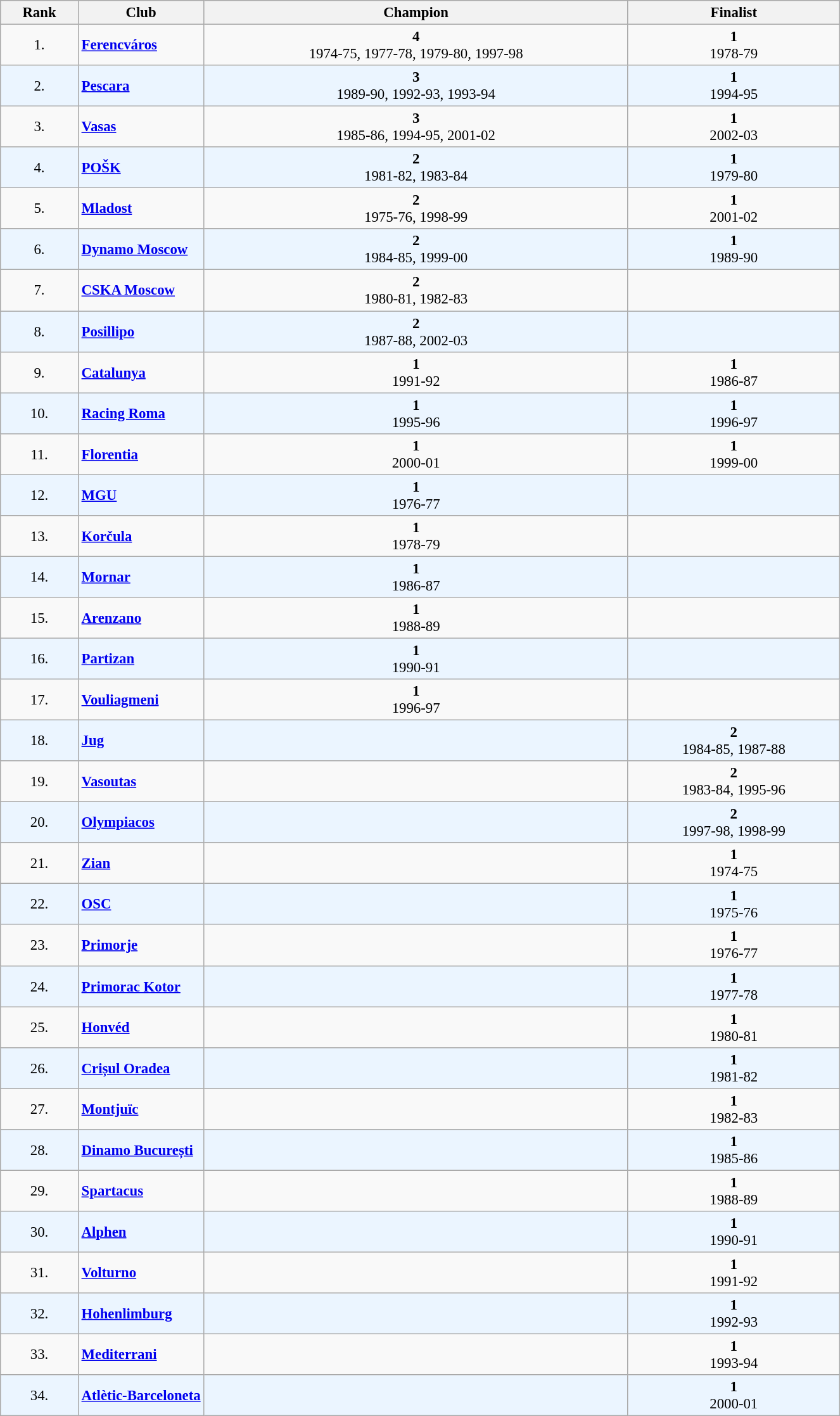<table class=wikitable bgcolor="silver" style="font-size: 95%; border: gray solid 1px; border-collapse: collapse;">
<tr ---- bgcolor="silver">
<th>Rank</th>
<th width=15%>Club</th>
<th>Champion</th>
<th>Finalist</th>
</tr>
<tr>
<td align=center>1.</td>
<td> <strong><a href='#'>Ferencváros</a></strong></td>
<td align=center><strong>4</strong><br> 1974-75, 1977-78, 1979-80, 1997-98</td>
<td align=center><strong>1</strong><br> 1978-79</td>
</tr>
<tr bgcolor="#EBF5FF">
<td align=center>2.</td>
<td> <strong><a href='#'>Pescara</a></strong></td>
<td align=center><strong>3</strong><br> 1989-90, 1992-93, 1993-94</td>
<td align=center><strong>1</strong><br> 1994-95</td>
</tr>
<tr>
<td align=center>3.</td>
<td> <strong><a href='#'>Vasas</a></strong></td>
<td align=center><strong>3</strong><br> 1985-86, 1994-95, 2001-02</td>
<td align=center><strong>1</strong><br> 2002-03</td>
</tr>
<tr bgcolor="#EBF5FF">
<td align=center>4.</td>
<td> <strong><a href='#'>POŠK</a></strong></td>
<td align=center><strong>2</strong><br> 1981-82, 1983-84</td>
<td align=center><strong>1</strong><br> 1979-80</td>
</tr>
<tr>
<td align=center>5.</td>
<td> <strong><a href='#'>Mladost</a></strong></td>
<td align=center><strong>2</strong><br> 1975-76, 1998-99</td>
<td align=center><strong>1</strong><br> 2001-02</td>
</tr>
<tr bgcolor="#EBF5FF">
<td align=center>6.</td>
<td> <strong><a href='#'>Dynamo Moscow</a></strong></td>
<td align=center><strong>2</strong><br> 1984-85, 1999-00</td>
<td align=center><strong>1</strong><br> 1989-90</td>
</tr>
<tr>
<td align=center>7.</td>
<td> <strong><a href='#'>CSKA Moscow</a></strong></td>
<td align=center><strong>2</strong><br> 1980-81, 1982-83</td>
<td></td>
</tr>
<tr bgcolor="#EBF5FF">
<td align=center>8.</td>
<td> <strong><a href='#'>Posillipo</a></strong></td>
<td align=center><strong>2</strong><br> 1987-88, 2002-03</td>
<td></td>
</tr>
<tr>
<td align=center>9.</td>
<td> <strong><a href='#'>Catalunya</a></strong></td>
<td align=center><strong>1</strong><br> 1991-92</td>
<td align=center><strong>1</strong><br> 1986-87</td>
</tr>
<tr bgcolor="#EBF5FF">
<td align=center>10.</td>
<td> <strong><a href='#'>Racing Roma</a></strong></td>
<td align=center><strong>1</strong><br> 1995-96</td>
<td align=center><strong>1</strong><br> 1996-97</td>
</tr>
<tr>
<td align=center>11.</td>
<td> <strong><a href='#'>Florentia</a></strong></td>
<td align=center><strong>1</strong><br> 2000-01</td>
<td align=center><strong>1</strong><br> 1999-00</td>
</tr>
<tr bgcolor="#EBF5FF">
<td align=center>12.</td>
<td> <strong><a href='#'>MGU</a></strong></td>
<td align=center><strong>1</strong><br> 1976-77</td>
<td></td>
</tr>
<tr>
<td align=center>13.</td>
<td> <strong><a href='#'>Korčula</a></strong></td>
<td align=center><strong>1</strong><br> 1978-79</td>
<td></td>
</tr>
<tr bgcolor="#EBF5FF">
<td align=center>14.</td>
<td> <strong><a href='#'>Mornar</a></strong></td>
<td align=center><strong>1</strong><br> 1986-87</td>
<td></td>
</tr>
<tr>
<td align=center>15.</td>
<td> <strong><a href='#'>Arenzano</a></strong></td>
<td align=center><strong>1</strong><br> 1988-89</td>
<td></td>
</tr>
<tr bgcolor="#EBF5FF">
<td align=center>16.</td>
<td> <strong><a href='#'>Partizan</a></strong></td>
<td align=center><strong>1</strong><br> 1990-91</td>
<td></td>
</tr>
<tr>
<td align=center>17.</td>
<td> <strong><a href='#'>Vouliagmeni</a></strong></td>
<td align=center><strong>1</strong><br> 1996-97</td>
<td></td>
</tr>
<tr bgcolor="#EBF5FF">
<td align=center>18.</td>
<td> <strong><a href='#'>Jug</a></strong></td>
<td></td>
<td align=center><strong>2</strong><br> 1984-85, 1987-88</td>
</tr>
<tr>
<td align=center>19.</td>
<td> <strong><a href='#'>Vasoutas</a></strong></td>
<td></td>
<td align=center><strong>2</strong><br> 1983-84, 1995-96</td>
</tr>
<tr bgcolor="#EBF5FF">
<td align=center>20.</td>
<td> <strong><a href='#'>Olympiacos</a></strong></td>
<td></td>
<td align=center><strong>2</strong><br> 1997-98, 1998-99</td>
</tr>
<tr>
<td align=center>21.</td>
<td> <strong><a href='#'>Zian</a></strong></td>
<td></td>
<td align=center><strong>1</strong><br> 1974-75</td>
</tr>
<tr bgcolor="#EBF5FF">
<td align=center>22.</td>
<td> <strong><a href='#'>OSC</a></strong></td>
<td></td>
<td align=center><strong>1</strong><br> 1975-76</td>
</tr>
<tr>
<td align=center>23.</td>
<td> <strong><a href='#'>Primorje</a></strong></td>
<td></td>
<td align=center><strong>1</strong><br> 1976-77</td>
</tr>
<tr bgcolor="#EBF5FF">
<td align=center>24.</td>
<td> <strong><a href='#'>Primorac Kotor</a></strong></td>
<td></td>
<td align=center><strong>1</strong><br> 1977-78</td>
</tr>
<tr>
<td align=center>25.</td>
<td> <strong><a href='#'>Honvéd</a></strong></td>
<td></td>
<td align=center><strong>1</strong><br> 1980-81</td>
</tr>
<tr bgcolor="#EBF5FF">
<td align=center>26.</td>
<td> <strong><a href='#'>Crișul Oradea</a></strong></td>
<td></td>
<td align=center><strong>1</strong><br> 1981-82</td>
</tr>
<tr>
<td align=center>27.</td>
<td> <strong><a href='#'>Montjuïc</a></strong></td>
<td></td>
<td align=center><strong>1</strong><br> 1982-83</td>
</tr>
<tr bgcolor="#EBF5FF">
<td align=center>28.</td>
<td> <strong><a href='#'>Dinamo București</a></strong></td>
<td></td>
<td align=center><strong>1</strong><br> 1985-86</td>
</tr>
<tr>
<td align=center>29.</td>
<td> <strong><a href='#'>Spartacus</a></strong></td>
<td></td>
<td align=center><strong>1</strong><br> 1988-89</td>
</tr>
<tr bgcolor="#EBF5FF">
<td align=center>30.</td>
<td> <strong><a href='#'>Alphen</a></strong></td>
<td></td>
<td align=center><strong>1</strong><br> 1990-91</td>
</tr>
<tr>
<td align=center>31.</td>
<td> <strong><a href='#'>Volturno</a></strong></td>
<td></td>
<td align=center><strong>1</strong><br> 1991-92</td>
</tr>
<tr bgcolor="#EBF5FF">
<td align=center>32.</td>
<td> <strong><a href='#'>Hohenlimburg</a></strong></td>
<td></td>
<td align=center><strong>1</strong><br> 1992-93</td>
</tr>
<tr>
<td align=center>33.</td>
<td> <strong><a href='#'>Mediterrani</a></strong></td>
<td></td>
<td align=center><strong>1</strong><br> 1993-94</td>
</tr>
<tr bgcolor="#EBF5FF">
<td align=center>34.</td>
<td> <strong><a href='#'>Atlètic-Barceloneta</a></strong></td>
<td></td>
<td align=center><strong>1</strong><br> 2000-01</td>
</tr>
</table>
